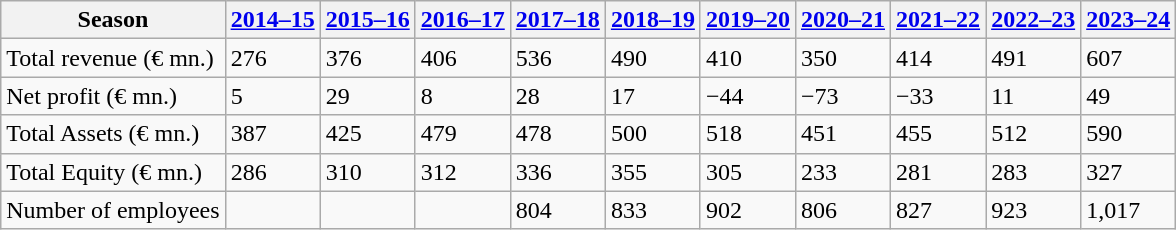<table class="wikitable">
<tr>
<th>Season</th>
<th><a href='#'>2014–15</a></th>
<th><a href='#'>2015–16</a></th>
<th><a href='#'>2016–17</a></th>
<th><a href='#'>2017–18</a></th>
<th><a href='#'>2018–19</a></th>
<th><a href='#'>2019–20</a></th>
<th><a href='#'>2020–21</a></th>
<th><a href='#'>2021–22</a></th>
<th><a href='#'>2022–23</a></th>
<th><a href='#'>2023–24</a></th>
</tr>
<tr>
<td>Total revenue (€ mn.)</td>
<td>276</td>
<td>376</td>
<td>406</td>
<td>536</td>
<td>490</td>
<td>410</td>
<td>350</td>
<td>414</td>
<td>491</td>
<td>607</td>
</tr>
<tr>
<td>Net profit (€ mn.)</td>
<td>5</td>
<td>29</td>
<td>8</td>
<td>28</td>
<td>17</td>
<td>−44</td>
<td>−73</td>
<td>−33</td>
<td>11</td>
<td>49</td>
</tr>
<tr>
<td>Total Assets (€ mn.)</td>
<td>387</td>
<td>425</td>
<td>479</td>
<td>478</td>
<td>500</td>
<td>518</td>
<td>451</td>
<td>455</td>
<td>512</td>
<td>590</td>
</tr>
<tr>
<td>Total Equity (€ mn.)</td>
<td>286</td>
<td>310</td>
<td>312</td>
<td>336</td>
<td>355</td>
<td>305</td>
<td>233</td>
<td>281</td>
<td>283</td>
<td>327</td>
</tr>
<tr>
<td>Number of employees</td>
<td></td>
<td></td>
<td></td>
<td>804</td>
<td>833</td>
<td>902</td>
<td>806</td>
<td>827</td>
<td>923</td>
<td>1,017</td>
</tr>
</table>
